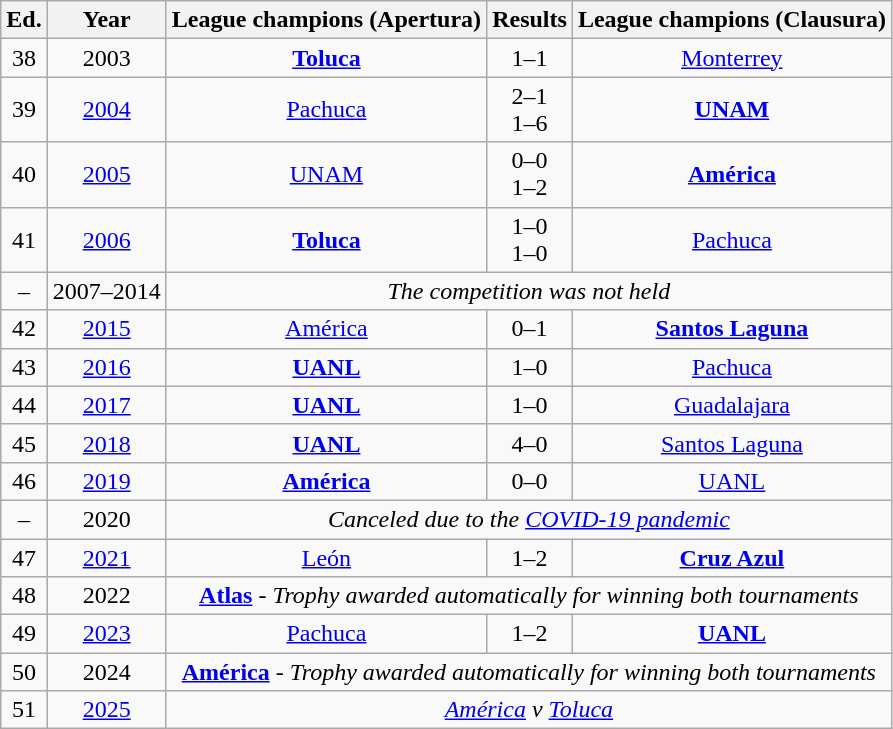<table class="wikitable" style="text-align: center;">
<tr>
<th>Ed.</th>
<th>Year</th>
<th>League champions (Apertura)</th>
<th>Results</th>
<th>League champions (Clausura)</th>
</tr>
<tr>
<td>38</td>
<td>2003</td>
<td><strong><a href='#'>Toluca</a></strong></td>
<td>1–1<br><small></small></td>
<td><a href='#'>Monterrey</a></td>
</tr>
<tr>
<td>39</td>
<td><a href='#'>2004</a></td>
<td><a href='#'>Pachuca</a></td>
<td>2–1<br>1–6</td>
<td><strong><a href='#'>UNAM</a></strong></td>
</tr>
<tr>
<td>40</td>
<td><a href='#'>2005</a></td>
<td><a href='#'>UNAM</a></td>
<td>0–0<br>1–2</td>
<td><strong><a href='#'>América</a></strong></td>
</tr>
<tr>
<td>41</td>
<td><a href='#'>2006</a></td>
<td><strong><a href='#'>Toluca</a></strong></td>
<td>1–0<br>1–0</td>
<td><a href='#'>Pachuca</a></td>
</tr>
<tr>
<td>–</td>
<td>2007–2014</td>
<td colspan=4><em>The competition was not held</em></td>
</tr>
<tr>
<td>42</td>
<td><a href='#'>2015</a></td>
<td><a href='#'>América</a></td>
<td>0–1</td>
<td><strong><a href='#'>Santos Laguna</a></strong></td>
</tr>
<tr>
<td>43</td>
<td><a href='#'>2016</a></td>
<td><strong><a href='#'>UANL</a></strong></td>
<td>1–0</td>
<td><a href='#'>Pachuca</a></td>
</tr>
<tr>
<td>44</td>
<td><a href='#'>2017</a></td>
<td><strong><a href='#'>UANL</a></strong></td>
<td>1–0</td>
<td><a href='#'>Guadalajara</a></td>
</tr>
<tr>
<td>45</td>
<td><a href='#'>2018</a></td>
<td><strong><a href='#'>UANL</a></strong></td>
<td>4–0</td>
<td><a href='#'>Santos Laguna</a></td>
</tr>
<tr>
<td>46</td>
<td><a href='#'>2019</a></td>
<td><strong><a href='#'>América</a></strong></td>
<td>0–0<br><small></small></td>
<td><a href='#'>UANL</a></td>
</tr>
<tr>
<td>–</td>
<td>2020</td>
<td colspan=3><em>Canceled due to the <a href='#'>COVID-19 pandemic</a></em></td>
</tr>
<tr>
<td>47</td>
<td><a href='#'>2021</a></td>
<td><a href='#'>León</a></td>
<td>1–2</td>
<td><strong><a href='#'>Cruz Azul</a></strong></td>
</tr>
<tr>
<td>48</td>
<td>2022</td>
<td colspan=3><strong><a href='#'>Atlas</a></strong> - <em>Trophy awarded automatically for winning both tournaments</em></td>
</tr>
<tr>
<td>49</td>
<td><a href='#'>2023</a></td>
<td><a href='#'>Pachuca</a></td>
<td>1–2</td>
<td><strong><a href='#'>UANL</a></strong></td>
</tr>
<tr>
<td>50</td>
<td>2024</td>
<td colspan=3><strong><a href='#'>América</a></strong> - <em>Trophy awarded automatically for winning both tournaments</em></td>
</tr>
<tr>
<td>51</td>
<td><a href='#'>2025</a></td>
<td colspan="3" align=center><em><a href='#'>América</a> v <a href='#'>Toluca</a></em></td>
</tr>
</table>
